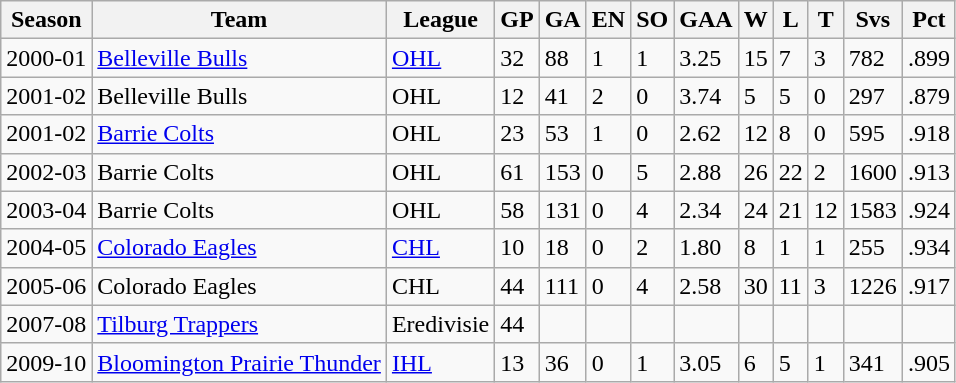<table class="wikitable">
<tr>
<th>Season</th>
<th>Team</th>
<th>League</th>
<th>GP</th>
<th>GA</th>
<th>EN</th>
<th>SO</th>
<th>GAA</th>
<th>W</th>
<th>L</th>
<th>T</th>
<th>Svs</th>
<th>Pct</th>
</tr>
<tr>
<td>2000-01</td>
<td><a href='#'>Belleville Bulls</a></td>
<td><a href='#'>OHL</a></td>
<td>32</td>
<td>88</td>
<td>1</td>
<td>1</td>
<td>3.25</td>
<td>15</td>
<td>7</td>
<td>3</td>
<td>782</td>
<td>.899</td>
</tr>
<tr>
<td>2001-02</td>
<td>Belleville Bulls</td>
<td>OHL</td>
<td>12</td>
<td>41</td>
<td>2</td>
<td>0</td>
<td>3.74</td>
<td>5</td>
<td>5</td>
<td>0</td>
<td>297</td>
<td>.879</td>
</tr>
<tr>
<td>2001-02</td>
<td><a href='#'>Barrie Colts</a></td>
<td>OHL</td>
<td>23</td>
<td>53</td>
<td>1</td>
<td>0</td>
<td>2.62</td>
<td>12</td>
<td>8</td>
<td>0</td>
<td>595</td>
<td>.918</td>
</tr>
<tr>
<td>2002-03</td>
<td>Barrie Colts</td>
<td>OHL</td>
<td>61</td>
<td>153</td>
<td>0</td>
<td>5</td>
<td>2.88</td>
<td>26</td>
<td>22</td>
<td>2</td>
<td>1600</td>
<td>.913</td>
</tr>
<tr>
<td>2003-04</td>
<td>Barrie Colts</td>
<td>OHL</td>
<td>58</td>
<td>131</td>
<td>0</td>
<td>4</td>
<td>2.34</td>
<td>24</td>
<td>21</td>
<td>12</td>
<td>1583</td>
<td>.924</td>
</tr>
<tr>
<td>2004-05</td>
<td><a href='#'>Colorado Eagles</a></td>
<td><a href='#'>CHL</a></td>
<td>10</td>
<td>18</td>
<td>0</td>
<td>2</td>
<td>1.80</td>
<td>8</td>
<td>1</td>
<td>1</td>
<td>255</td>
<td>.934</td>
</tr>
<tr>
<td>2005-06</td>
<td>Colorado Eagles</td>
<td>CHL</td>
<td>44</td>
<td>111</td>
<td>0</td>
<td>4</td>
<td>2.58</td>
<td>30</td>
<td>11</td>
<td>3</td>
<td>1226</td>
<td>.917</td>
</tr>
<tr>
<td>2007-08</td>
<td><a href='#'>Tilburg Trappers</a></td>
<td>Eredivisie</td>
<td>44</td>
<td></td>
<td></td>
<td></td>
<td></td>
<td></td>
<td></td>
<td></td>
<td></td>
<td></td>
</tr>
<tr>
<td>2009-10</td>
<td><a href='#'>Bloomington Prairie Thunder</a></td>
<td><a href='#'>IHL</a></td>
<td>13</td>
<td>36</td>
<td>0</td>
<td>1</td>
<td>3.05</td>
<td>6</td>
<td>5</td>
<td>1</td>
<td>341</td>
<td>.905</td>
</tr>
</table>
